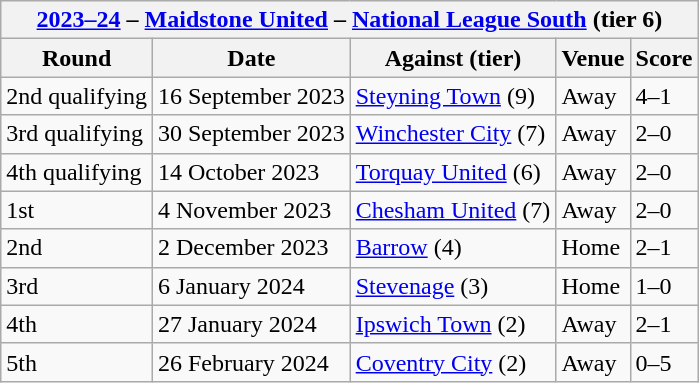<table class="wikitable">
<tr>
<th colspan=6><strong><a href='#'>2023–24</a> – <a href='#'>Maidstone United</a> – <a href='#'>National League South</a> (tier 6)</strong></th>
</tr>
<tr>
<th>Round</th>
<th>Date</th>
<th>Against (tier)</th>
<th>Venue</th>
<th>Score</th>
</tr>
<tr>
<td>2nd qualifying</td>
<td>16 September 2023</td>
<td><a href='#'>Steyning Town</a> (9)</td>
<td>Away</td>
<td>4–1</td>
</tr>
<tr>
<td>3rd qualifying</td>
<td>30 September 2023</td>
<td><a href='#'>Winchester City</a> (7)</td>
<td>Away</td>
<td>2–0</td>
</tr>
<tr>
<td>4th qualifying</td>
<td>14 October 2023</td>
<td><a href='#'>Torquay United</a> (6)</td>
<td>Away</td>
<td>2–0</td>
</tr>
<tr>
<td>1st</td>
<td>4 November 2023</td>
<td><a href='#'>Chesham United</a> (7)</td>
<td>Away</td>
<td>2–0</td>
</tr>
<tr>
<td>2nd</td>
<td>2 December 2023</td>
<td><a href='#'>Barrow</a> (4)</td>
<td>Home</td>
<td>2–1</td>
</tr>
<tr>
<td>3rd</td>
<td>6 January 2024</td>
<td><a href='#'>Stevenage</a> (3)</td>
<td>Home</td>
<td>1–0</td>
</tr>
<tr>
<td>4th</td>
<td>27 January 2024</td>
<td><a href='#'>Ipswich Town</a> (2)</td>
<td>Away</td>
<td>2–1</td>
</tr>
<tr>
<td>5th</td>
<td>26 February 2024</td>
<td><a href='#'>Coventry City</a> (2)</td>
<td>Away</td>
<td>0–5</td>
</tr>
</table>
